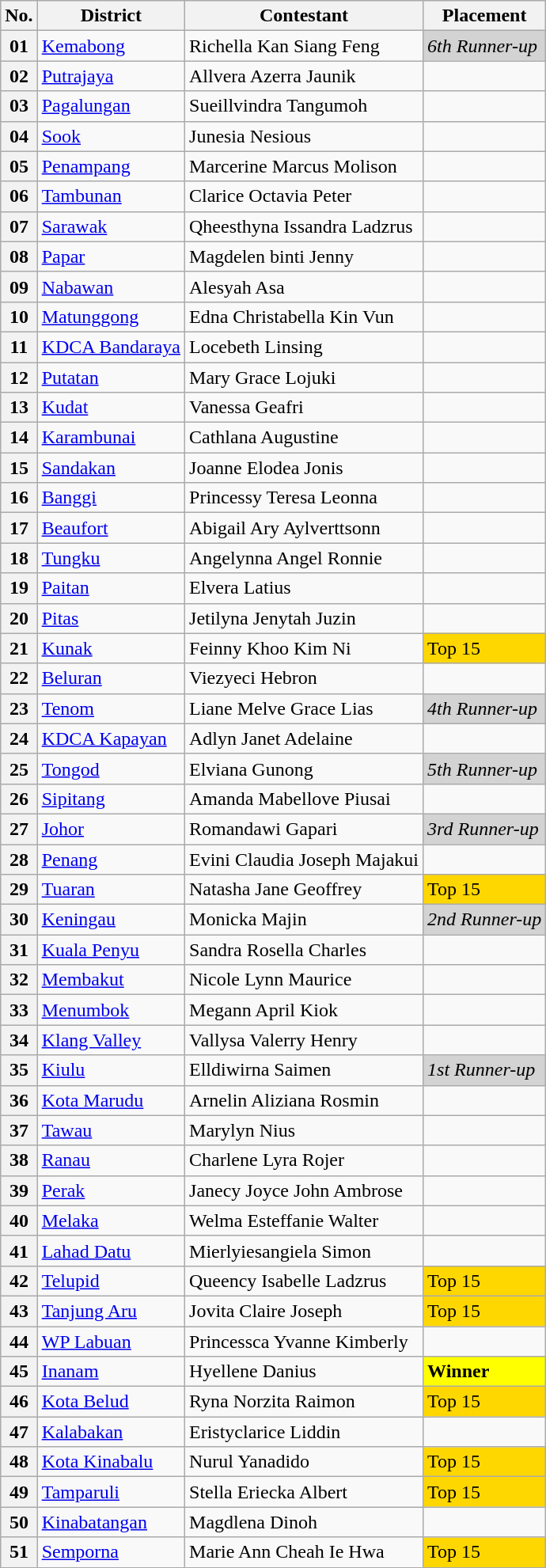<table class="wikitable">
<tr>
<th>No.</th>
<th>District</th>
<th>Contestant</th>
<th>Placement</th>
</tr>
<tr>
<th>01</th>
<td><a href='#'>Kemabong</a></td>
<td>Richella Kan Siang Feng</td>
<td bgcolor=lightgrey><em>6th Runner-up</em></td>
</tr>
<tr>
<th>02</th>
<td><a href='#'>Putrajaya</a></td>
<td>Allvera Azerra Jaunik</td>
<td></td>
</tr>
<tr>
<th>03</th>
<td><a href='#'>Pagalungan</a></td>
<td>Sueillvindra Tangumoh</td>
<td></td>
</tr>
<tr>
<th>04</th>
<td><a href='#'>Sook</a></td>
<td>Junesia Nesious</td>
<td></td>
</tr>
<tr>
<th>05</th>
<td><a href='#'>Penampang</a></td>
<td>Marcerine Marcus Molison</td>
<td></td>
</tr>
<tr>
<th>06</th>
<td><a href='#'>Tambunan</a></td>
<td>Clarice Octavia Peter</td>
<td></td>
</tr>
<tr>
<th>07</th>
<td><a href='#'>Sarawak</a></td>
<td>Qheesthyna Issandra Ladzrus</td>
<td></td>
</tr>
<tr>
<th>08</th>
<td><a href='#'>Papar</a></td>
<td>Magdelen binti Jenny</td>
<td></td>
</tr>
<tr>
<th>09</th>
<td><a href='#'>Nabawan</a></td>
<td>Alesyah Asa</td>
<td></td>
</tr>
<tr>
<th>10</th>
<td><a href='#'>Matunggong</a></td>
<td>Edna Christabella Kin Vun</td>
<td></td>
</tr>
<tr>
<th>11</th>
<td><a href='#'>KDCA Bandaraya</a></td>
<td>Locebeth Linsing</td>
<td></td>
</tr>
<tr>
<th>12</th>
<td><a href='#'>Putatan</a></td>
<td>Mary Grace Lojuki</td>
<td></td>
</tr>
<tr>
<th>13</th>
<td><a href='#'>Kudat</a></td>
<td>Vanessa Geafri</td>
<td></td>
</tr>
<tr>
<th>14</th>
<td><a href='#'>Karambunai</a></td>
<td>Cathlana Augustine</td>
<td></td>
</tr>
<tr>
<th>15</th>
<td><a href='#'>Sandakan</a></td>
<td>Joanne Elodea Jonis</td>
<td></td>
</tr>
<tr>
<th>16</th>
<td><a href='#'>Banggi</a></td>
<td>Princessy Teresa Leonna</td>
<td></td>
</tr>
<tr>
<th>17</th>
<td><a href='#'>Beaufort</a></td>
<td>Abigail Ary Aylverttsonn</td>
<td></td>
</tr>
<tr>
<th>18</th>
<td><a href='#'>Tungku</a></td>
<td>Angelynna Angel Ronnie</td>
<td></td>
</tr>
<tr>
<th>19</th>
<td><a href='#'>Paitan</a></td>
<td>Elvera Latius</td>
<td></td>
</tr>
<tr>
<th>20</th>
<td><a href='#'>Pitas</a></td>
<td>Jetilyna Jenytah Juzin</td>
<td></td>
</tr>
<tr>
<th>21</th>
<td><a href='#'>Kunak</a></td>
<td>Feinny Khoo Kim Ni</td>
<td bgcolor=gold>Top 15</td>
</tr>
<tr>
<th>22</th>
<td><a href='#'>Beluran</a></td>
<td>Viezyeci Hebron</td>
<td></td>
</tr>
<tr>
<th>23</th>
<td><a href='#'>Tenom</a></td>
<td>Liane Melve Grace Lias</td>
<td bgcolor=lightgrey><em>4th Runner-up</em></td>
</tr>
<tr>
<th>24</th>
<td><a href='#'>KDCA Kapayan</a></td>
<td>Adlyn Janet Adelaine</td>
<td></td>
</tr>
<tr>
<th>25</th>
<td><a href='#'>Tongod</a></td>
<td>Elviana Gunong</td>
<td bgcolor=lightgrey><em>5th Runner-up</em></td>
</tr>
<tr>
<th>26</th>
<td><a href='#'>Sipitang</a></td>
<td>Amanda Mabellove Piusai</td>
<td></td>
</tr>
<tr>
<th>27</th>
<td><a href='#'>Johor</a></td>
<td>Romandawi Gapari</td>
<td bgcolor=lightgrey><em>3rd Runner-up</em></td>
</tr>
<tr>
<th>28</th>
<td><a href='#'>Penang</a></td>
<td>Evini Claudia Joseph Majakui</td>
<td></td>
</tr>
<tr>
<th>29</th>
<td><a href='#'>Tuaran</a></td>
<td>Natasha Jane Geoffrey</td>
<td bgcolor=gold>Top 15</td>
</tr>
<tr>
<th>30</th>
<td><a href='#'>Keningau</a></td>
<td>Monicka Majin</td>
<td bgcolor=lightgrey><em>2nd Runner-up</em></td>
</tr>
<tr>
<th>31</th>
<td><a href='#'>Kuala Penyu</a></td>
<td>Sandra Rosella Charles</td>
<td></td>
</tr>
<tr>
<th>32</th>
<td><a href='#'>Membakut</a></td>
<td>Nicole Lynn Maurice</td>
<td></td>
</tr>
<tr>
<th>33</th>
<td><a href='#'>Menumbok</a></td>
<td>Megann April Kiok</td>
<td></td>
</tr>
<tr>
<th>34</th>
<td><a href='#'>Klang Valley</a></td>
<td>Vallysa Valerry Henry</td>
<td></td>
</tr>
<tr>
<th>35</th>
<td><a href='#'>Kiulu</a></td>
<td>Elldiwirna Saimen</td>
<td bgcolor=lightgrey><em>1st Runner-up</em></td>
</tr>
<tr>
<th>36</th>
<td><a href='#'>Kota Marudu</a></td>
<td>Arnelin Aliziana Rosmin</td>
<td></td>
</tr>
<tr>
<th>37</th>
<td><a href='#'>Tawau</a></td>
<td>Marylyn Nius</td>
<td></td>
</tr>
<tr>
<th>38</th>
<td><a href='#'>Ranau</a></td>
<td>Charlene Lyra Rojer</td>
<td></td>
</tr>
<tr>
<th>39</th>
<td><a href='#'>Perak</a></td>
<td>Janecy Joyce John Ambrose</td>
<td></td>
</tr>
<tr>
<th>40</th>
<td><a href='#'>Melaka</a></td>
<td>Welma Esteffanie Walter</td>
<td></td>
</tr>
<tr>
<th>41</th>
<td><a href='#'>Lahad Datu</a></td>
<td>Mierlyiesangiela Simon</td>
<td></td>
</tr>
<tr>
<th>42</th>
<td><a href='#'>Telupid</a></td>
<td>Queency Isabelle Ladzrus</td>
<td bgcolor=gold>Top 15</td>
</tr>
<tr>
<th>43</th>
<td><a href='#'>Tanjung Aru</a></td>
<td>Jovita Claire Joseph</td>
<td bgcolor=gold>Top 15</td>
</tr>
<tr>
<th>44</th>
<td><a href='#'>WP Labuan</a></td>
<td>Princessca Yvanne Kimberly</td>
<td></td>
</tr>
<tr>
<th>45</th>
<td><a href='#'>Inanam</a></td>
<td>Hyellene Danius</td>
<td bgcolor=yellow><strong>Winner</strong></td>
</tr>
<tr>
<th>46</th>
<td><a href='#'>Kota Belud</a></td>
<td>Ryna Norzita Raimon</td>
<td bgcolor=gold>Top 15</td>
</tr>
<tr>
<th>47</th>
<td><a href='#'>Kalabakan</a></td>
<td>Eristyclarice Liddin</td>
<td></td>
</tr>
<tr>
<th>48</th>
<td><a href='#'>Kota Kinabalu</a></td>
<td>Nurul Yanadido</td>
<td bgcolor=gold>Top 15</td>
</tr>
<tr>
<th>49</th>
<td><a href='#'>Tamparuli</a></td>
<td>Stella Eriecka Albert</td>
<td bgcolor=gold>Top 15</td>
</tr>
<tr>
<th>50</th>
<td><a href='#'>Kinabatangan</a></td>
<td>Magdlena Dinoh</td>
<td></td>
</tr>
<tr>
<th>51</th>
<td><a href='#'>Semporna</a></td>
<td>Marie Ann Cheah Ie Hwa</td>
<td bgcolor=gold>Top 15</td>
</tr>
</table>
